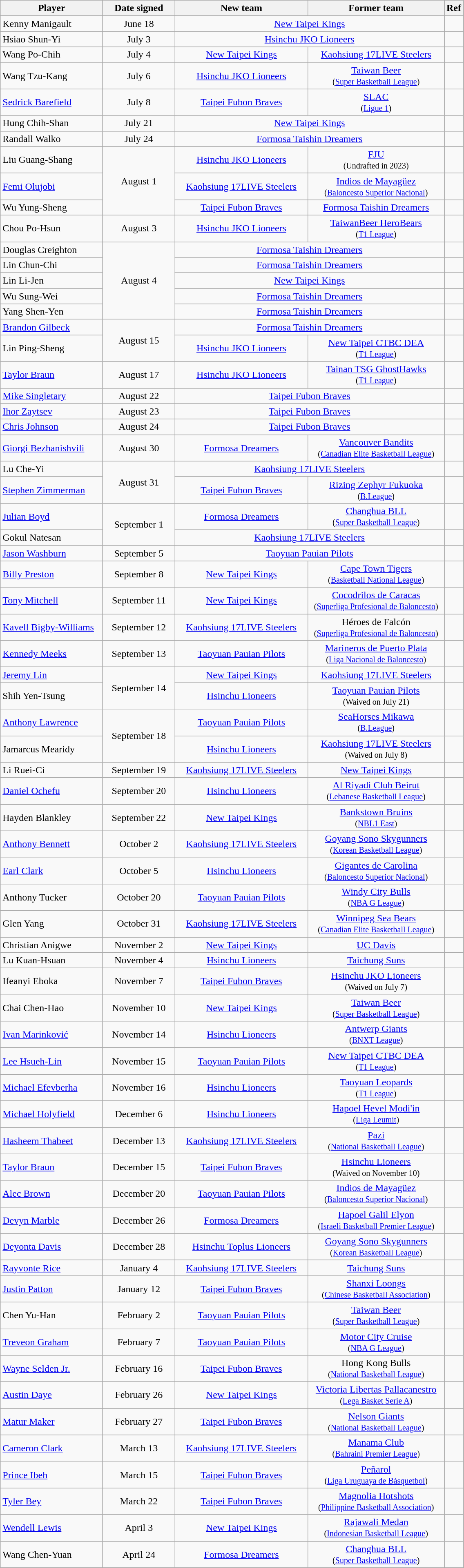<table class="wikitable sortable" style="text-align:center">
<tr>
<th style="width:160px">Player</th>
<th style="width:110px">Date signed</th>
<th style="width:210px">New team</th>
<th style="width:215px">Former team</th>
<th class="unsortable">Ref</th>
</tr>
<tr>
<td align="left">Kenny Manigault</td>
<td align="center">June 18</td>
<td colspan=2 align="center"><a href='#'>New Taipei Kings</a></td>
<td align="center"></td>
</tr>
<tr>
<td align="left">Hsiao Shun-Yi</td>
<td align="center">July 3</td>
<td colspan=2 align="center"><a href='#'>Hsinchu JKO Lioneers</a></td>
<td align="center"></td>
</tr>
<tr>
<td align="left">Wang Po-Chih</td>
<td align="center">July 4</td>
<td align="center"><a href='#'>New Taipei Kings</a></td>
<td align="center"><a href='#'>Kaohsiung 17LIVE Steelers</a></td>
<td align="center"></td>
</tr>
<tr>
<td align="left">Wang Tzu-Kang</td>
<td align="center">July 6</td>
<td align="center"><a href='#'>Hsinchu JKO Lioneers</a></td>
<td align="center"><a href='#'>Taiwan Beer</a><br><small>(<a href='#'>Super Basketball League</a>)</small></td>
<td align="center"></td>
</tr>
<tr>
<td align="left"><a href='#'>Sedrick Barefield</a></td>
<td align="center">July 8</td>
<td align="center"><a href='#'>Taipei Fubon Braves</a></td>
<td align="center"><a href='#'>SLAC</a><br><small>(<a href='#'>Ligue 1</a>)</small></td>
<td align="center"></td>
</tr>
<tr>
<td align="left">Hung Chih-Shan</td>
<td align="center">July 21</td>
<td colspan=2 align="center"><a href='#'>New Taipei Kings</a></td>
<td align="center"></td>
</tr>
<tr>
<td align="left">Randall Walko</td>
<td align="center">July 24</td>
<td colspan=2 align="center"><a href='#'>Formosa Taishin Dreamers</a></td>
<td align="center"></td>
</tr>
<tr>
<td align="left">Liu Guang-Shang</td>
<td rowspan=3 align="center">August 1</td>
<td align="center"><a href='#'>Hsinchu JKO Lioneers</a></td>
<td align="center"><a href='#'>FJU</a><br><small>(Undrafted in 2023)</small></td>
<td align="center"></td>
</tr>
<tr>
<td align="left"><a href='#'>Femi Olujobi</a></td>
<td align="center"><a href='#'>Kaohsiung 17LIVE Steelers</a></td>
<td align="center"><a href='#'>Indios de Mayagüez</a><br><small>(<a href='#'>Baloncesto Superior Nacional</a>)</small></td>
<td align="center"></td>
</tr>
<tr>
<td align="left">Wu Yung-Sheng</td>
<td align="center"><a href='#'>Taipei Fubon Braves</a></td>
<td align="center"><a href='#'>Formosa Taishin Dreamers</a></td>
<td align="center"></td>
</tr>
<tr>
<td align="left">Chou Po-Hsun</td>
<td align="center">August 3</td>
<td align="center"><a href='#'>Hsinchu JKO Lioneers</a></td>
<td align="center"><a href='#'>TaiwanBeer HeroBears</a><br><small>(<a href='#'>T1 League</a>)</small></td>
<td align="center"></td>
</tr>
<tr>
<td align="left">Douglas Creighton</td>
<td rowspan=5 align="center">August 4</td>
<td colspan=2 align="center"><a href='#'>Formosa Taishin Dreamers</a></td>
<td align="center"></td>
</tr>
<tr>
<td align="left">Lin Chun-Chi</td>
<td colspan=2 align="center"><a href='#'>Formosa Taishin Dreamers</a></td>
<td align="center"></td>
</tr>
<tr>
<td align="left">Lin Li-Jen</td>
<td colspan=2 align="center"><a href='#'>New Taipei Kings</a></td>
<td align="center"></td>
</tr>
<tr>
<td align="left">Wu Sung-Wei</td>
<td colspan=2 align="center"><a href='#'>Formosa Taishin Dreamers</a></td>
<td align="center"></td>
</tr>
<tr>
<td align="left">Yang Shen-Yen</td>
<td colspan=2 align="center"><a href='#'>Formosa Taishin Dreamers</a></td>
<td align="center"></td>
</tr>
<tr>
<td align="left"><a href='#'>Brandon Gilbeck</a></td>
<td rowspan=2 align="center">August 15</td>
<td colspan=2 align="center"><a href='#'>Formosa Taishin Dreamers</a></td>
<td align="center"></td>
</tr>
<tr>
<td align="left">Lin Ping-Sheng</td>
<td align="center"><a href='#'>Hsinchu JKO Lioneers</a></td>
<td align="center"><a href='#'>New Taipei CTBC DEA</a><br><small>(<a href='#'>T1 League</a>)</small></td>
<td align="center"></td>
</tr>
<tr>
<td align="left"><a href='#'>Taylor Braun</a></td>
<td align="center">August 17</td>
<td align="center"><a href='#'>Hsinchu JKO Lioneers</a></td>
<td align="center"><a href='#'>Tainan TSG GhostHawks</a><br><small>(<a href='#'>T1 League</a>)</small></td>
<td align="center"></td>
</tr>
<tr>
<td align="left"><a href='#'>Mike Singletary</a></td>
<td align="center">August 22</td>
<td colspan=2 align="center"><a href='#'>Taipei Fubon Braves</a></td>
<td align="center"></td>
</tr>
<tr>
<td align="left"><a href='#'>Ihor Zaytsev</a></td>
<td align="center">August 23</td>
<td colspan=2 align="center"><a href='#'>Taipei Fubon Braves</a></td>
<td align="center"></td>
</tr>
<tr>
<td align="left"><a href='#'>Chris Johnson</a></td>
<td align="center">August 24</td>
<td colspan=2 align="center"><a href='#'>Taipei Fubon Braves</a></td>
<td align="center"></td>
</tr>
<tr>
<td align="left"><a href='#'>Giorgi Bezhanishvili</a></td>
<td align="center">August 30</td>
<td align="center"><a href='#'>Formosa Dreamers</a></td>
<td align="center"><a href='#'>Vancouver Bandits</a><br><small>(<a href='#'>Canadian Elite Basketball League</a>)</small></td>
<td align="center"></td>
</tr>
<tr>
<td align="left">Lu Che-Yi</td>
<td rowspan=2 align="center">August 31</td>
<td colspan=2 align="center"><a href='#'>Kaohsiung 17LIVE Steelers</a></td>
<td align="center"></td>
</tr>
<tr>
<td align="left"><a href='#'>Stephen Zimmerman</a></td>
<td align="center"><a href='#'>Taipei Fubon Braves</a></td>
<td align="center"><a href='#'>Rizing Zephyr Fukuoka</a><br><small>(<a href='#'>B.League</a>)</small></td>
<td align="center"></td>
</tr>
<tr>
<td align="left"><a href='#'>Julian Boyd</a></td>
<td rowspan=2 align="center">September 1</td>
<td align="center"><a href='#'>Formosa Dreamers</a></td>
<td align="center"><a href='#'>Changhua BLL</a><br><small>(<a href='#'>Super Basketball League</a>)</small></td>
<td align="center"></td>
</tr>
<tr>
<td align="left">Gokul Natesan</td>
<td colspan=2 align="center"><a href='#'>Kaohsiung 17LIVE Steelers</a></td>
<td align="center"></td>
</tr>
<tr>
<td align="left"><a href='#'>Jason Washburn</a></td>
<td align="center">September 5</td>
<td colspan=2 align="center"><a href='#'>Taoyuan Pauian Pilots</a></td>
<td align="center"></td>
</tr>
<tr>
<td align="left"><a href='#'>Billy Preston</a></td>
<td align="center">September 8</td>
<td align="center"><a href='#'>New Taipei Kings</a></td>
<td align="center"><a href='#'>Cape Town Tigers</a><br><small>(<a href='#'>Basketball National League</a>)</small></td>
<td align="center"></td>
</tr>
<tr>
<td align="left"><a href='#'>Tony Mitchell</a></td>
<td align="center">September 11</td>
<td align="center"><a href='#'>New Taipei Kings</a></td>
<td align="center"><a href='#'>Cocodrilos de Caracas</a><br><small>(<a href='#'>Superliga Profesional de Baloncesto</a>)</small></td>
<td align="center"></td>
</tr>
<tr>
<td align="left"><a href='#'>Kavell Bigby-Williams</a></td>
<td align="center">September 12</td>
<td align="center"><a href='#'>Kaohsiung 17LIVE Steelers</a></td>
<td align="center">Héroes de Falcón<br><small>(<a href='#'>Superliga Profesional de Baloncesto</a>)</small></td>
<td align="center"></td>
</tr>
<tr>
<td align="left"><a href='#'>Kennedy Meeks</a></td>
<td align="center">September 13</td>
<td align="center"><a href='#'>Taoyuan Pauian Pilots</a></td>
<td align="center"><a href='#'>Marineros de Puerto Plata</a><br><small>(<a href='#'>Liga Nacional de Baloncesto</a>)</small></td>
<td align="center"></td>
</tr>
<tr>
<td align="left"><a href='#'>Jeremy Lin</a></td>
<td rowspan=2 align="center">September 14</td>
<td align="center"><a href='#'>New Taipei Kings</a></td>
<td align="center"><a href='#'>Kaohsiung 17LIVE Steelers</a></td>
<td align="center"></td>
</tr>
<tr>
<td align="left">Shih Yen-Tsung</td>
<td align="center"><a href='#'>Hsinchu Lioneers</a></td>
<td align="center"><a href='#'>Taoyuan Pauian Pilots</a><br><small>(Waived on July 21)</small></td>
<td align="center"></td>
</tr>
<tr>
<td align="left"><a href='#'>Anthony Lawrence</a></td>
<td rowspan=2 align="center">September 18</td>
<td align="center"><a href='#'>Taoyuan Pauian Pilots</a></td>
<td align="center"><a href='#'>SeaHorses Mikawa</a><br><small>(<a href='#'>B.League</a>)</small></td>
<td align="center"></td>
</tr>
<tr>
<td align="left">Jamarcus Mearidy</td>
<td align="center"><a href='#'>Hsinchu Lioneers</a></td>
<td align="center"><a href='#'>Kaohsiung 17LIVE Steelers</a><br><small>(Waived on July 8)</small></td>
<td align="center"></td>
</tr>
<tr>
<td align="left">Li Ruei-Ci</td>
<td align="center">September 19</td>
<td align="center"><a href='#'>Kaohsiung 17LIVE Steelers</a></td>
<td align="center"><a href='#'>New Taipei Kings</a></td>
<td align="center"></td>
</tr>
<tr>
<td align="left"><a href='#'>Daniel Ochefu</a></td>
<td align="center">September 20</td>
<td align="center"><a href='#'>Hsinchu Lioneers</a></td>
<td align="center"><a href='#'>Al Riyadi Club Beirut</a><br><small>(<a href='#'>Lebanese Basketball League</a>)</small></td>
<td align="center"></td>
</tr>
<tr>
<td align="left">Hayden Blankley</td>
<td align="center">September 22</td>
<td align="center"><a href='#'>New Taipei Kings</a></td>
<td align="center"><a href='#'>Bankstown Bruins</a><br><small>(<a href='#'>NBL1 East</a>)</small></td>
<td align="center"></td>
</tr>
<tr>
<td align="left"><a href='#'>Anthony Bennett</a></td>
<td align="center">October 2</td>
<td align="center"><a href='#'>Kaohsiung 17LIVE Steelers</a></td>
<td align="center"><a href='#'>Goyang Sono Skygunners</a><br><small>(<a href='#'>Korean Basketball League</a>)</small></td>
<td align="center"></td>
</tr>
<tr>
<td align="left"><a href='#'>Earl Clark</a></td>
<td align="center">October 5</td>
<td align="center"><a href='#'>Hsinchu Lioneers</a></td>
<td align="center"><a href='#'>Gigantes de Carolina</a><br><small>(<a href='#'>Baloncesto Superior Nacional</a>)</small></td>
<td align="center"></td>
</tr>
<tr>
<td align="left">Anthony Tucker</td>
<td align="center">October 20</td>
<td align="center"><a href='#'>Taoyuan Pauian Pilots</a></td>
<td align="center"><a href='#'>Windy City Bulls</a><br><small>(<a href='#'>NBA G League</a>)</small></td>
<td align="center"></td>
</tr>
<tr>
<td align="left">Glen Yang</td>
<td align="center">October 31</td>
<td align="center"><a href='#'>Kaohsiung 17LIVE Steelers</a></td>
<td align="center"><a href='#'>Winnipeg Sea Bears</a><br><small>(<a href='#'>Canadian Elite Basketball League</a>)</small></td>
<td align="center"></td>
</tr>
<tr>
<td align="left">Christian Anigwe</td>
<td align="center">November 2</td>
<td align="center"><a href='#'>New Taipei Kings</a></td>
<td align="center"><a href='#'>UC Davis</a></td>
<td align="center"></td>
</tr>
<tr>
<td align="left">Lu Kuan-Hsuan</td>
<td align="center">November 4</td>
<td align="center"><a href='#'>Hsinchu Lioneers</a></td>
<td align="center"><a href='#'>Taichung Suns</a></td>
<td align="center"></td>
</tr>
<tr>
<td align="left">Ifeanyi Eboka</td>
<td align="center">November 7</td>
<td align="center"><a href='#'>Taipei Fubon Braves</a></td>
<td align="center"><a href='#'>Hsinchu JKO Lioneers</a><br><small>(Waived on July 7)</small></td>
<td align="center"></td>
</tr>
<tr>
<td align="left">Chai Chen-Hao</td>
<td align="center">November 10</td>
<td align="center"><a href='#'>New Taipei Kings</a></td>
<td align="center"><a href='#'>Taiwan Beer</a><br><small>(<a href='#'>Super Basketball League</a>)</small></td>
<td align="center"></td>
</tr>
<tr>
<td align="left"><a href='#'>Ivan Marinković</a></td>
<td align="center">November 14</td>
<td align="center"><a href='#'>Hsinchu Lioneers</a></td>
<td align="center"><a href='#'>Antwerp Giants</a><br><small>(<a href='#'>BNXT League</a>)</small></td>
<td align="center"></td>
</tr>
<tr>
<td align="left"><a href='#'>Lee Hsueh-Lin</a></td>
<td align="center">November 15</td>
<td align="center"><a href='#'>Taoyuan Pauian Pilots</a></td>
<td align="center"><a href='#'>New Taipei CTBC DEA</a><br><small>(<a href='#'>T1 League</a>)</small></td>
<td align="center"></td>
</tr>
<tr>
<td align="left"><a href='#'>Michael Efevberha</a></td>
<td align="center">November 16</td>
<td align="center"><a href='#'>Hsinchu Lioneers</a></td>
<td align="center"><a href='#'>Taoyuan Leopards</a><br><small>(<a href='#'>T1 League</a>)</small></td>
<td align="center"></td>
</tr>
<tr>
<td align="left"><a href='#'>Michael Holyfield</a></td>
<td align="center">December 6</td>
<td align="center"><a href='#'>Hsinchu Lioneers</a></td>
<td align="center"><a href='#'>Hapoel Hevel Modi'in</a><br><small>(<a href='#'>Liga Leumit</a>)</small></td>
<td align="center"></td>
</tr>
<tr>
<td align="left"><a href='#'>Hasheem Thabeet</a></td>
<td align="center">December 13</td>
<td align="center"><a href='#'>Kaohsiung 17LIVE Steelers</a></td>
<td align="center"><a href='#'>Pazi</a><br><small>(<a href='#'>National Basketball League</a>)</small></td>
<td align="center"></td>
</tr>
<tr>
<td align="left"><a href='#'>Taylor Braun</a></td>
<td align="center">December 15</td>
<td align="center"><a href='#'>Taipei Fubon Braves</a></td>
<td align="center"><a href='#'>Hsinchu Lioneers</a><br><small>(Waived on November 10)</small></td>
<td align="center"></td>
</tr>
<tr>
<td align="left"><a href='#'>Alec Brown</a></td>
<td align="center">December 20</td>
<td align="center"><a href='#'>Taoyuan Pauian Pilots</a></td>
<td align="center"><a href='#'>Indios de Mayagüez</a><br><small>(<a href='#'>Baloncesto Superior Nacional</a>)</small></td>
<td align="center"></td>
</tr>
<tr>
<td align="left"><a href='#'>Devyn Marble</a></td>
<td align="center">December 26</td>
<td align="center"><a href='#'>Formosa Dreamers</a></td>
<td align="center"><a href='#'>Hapoel Galil Elyon</a><br><small>(<a href='#'>Israeli Basketball Premier League</a>)</small></td>
<td align="center"></td>
</tr>
<tr>
<td align="left"><a href='#'>Deyonta Davis</a></td>
<td align="center">December 28</td>
<td align="center"><a href='#'>Hsinchu Toplus Lioneers</a></td>
<td align="center"><a href='#'>Goyang Sono Skygunners</a><br><small>(<a href='#'>Korean Basketball League</a>)</small></td>
<td align="center"></td>
</tr>
<tr>
<td align="left"><a href='#'>Rayvonte Rice</a></td>
<td align="center">January 4</td>
<td align="center"><a href='#'>Kaohsiung 17LIVE Steelers</a></td>
<td align="center"><a href='#'>Taichung Suns</a></td>
<td align="center"></td>
</tr>
<tr>
<td align="left"><a href='#'>Justin Patton</a></td>
<td align="center">January 12</td>
<td align="center"><a href='#'>Taipei Fubon Braves</a></td>
<td align="center"><a href='#'>Shanxi Loongs</a><br><small>(<a href='#'>Chinese Basketball Association</a>)</small></td>
<td align="center"></td>
</tr>
<tr>
<td align="left">Chen Yu-Han</td>
<td align="center">February 2</td>
<td align="center"><a href='#'>Taoyuan Pauian Pilots</a></td>
<td align="center"><a href='#'>Taiwan Beer</a><br><small>(<a href='#'>Super Basketball League</a>)</small></td>
<td align="center"></td>
</tr>
<tr>
<td align="left"><a href='#'>Treveon Graham</a></td>
<td align="center">February 7</td>
<td align="center"><a href='#'>Taoyuan Pauian Pilots</a></td>
<td align="center"><a href='#'>Motor City Cruise</a><br><small>(<a href='#'>NBA G League</a>)</small></td>
<td align="center"></td>
</tr>
<tr>
<td align="left"><a href='#'>Wayne Selden Jr.</a></td>
<td align="center">February 16</td>
<td align="center"><a href='#'>Taipei Fubon Braves</a></td>
<td align="center">Hong Kong Bulls<br><small>(<a href='#'>National Basketball League</a>)</small></td>
<td align="center"></td>
</tr>
<tr>
<td align="left"><a href='#'>Austin Daye</a></td>
<td align="center">February 26</td>
<td align="center"><a href='#'>New Taipei Kings</a></td>
<td align="center"><a href='#'>Victoria Libertas Pallacanestro</a><br><small>(<a href='#'>Lega Basket Serie A</a>)</small></td>
<td align="center"></td>
</tr>
<tr>
<td align="left"><a href='#'>Matur Maker</a></td>
<td align="center">February 27</td>
<td align="center"><a href='#'>Taipei Fubon Braves</a></td>
<td align="center"><a href='#'>Nelson Giants</a><br><small>(<a href='#'>National Basketball League</a>)</small></td>
<td align="center"></td>
</tr>
<tr>
<td align="left"><a href='#'>Cameron Clark</a></td>
<td align="center">March 13</td>
<td align="center"><a href='#'>Kaohsiung 17LIVE Steelers</a></td>
<td align="center"><a href='#'>Manama Club</a><br><small>(<a href='#'>Bahraini Premier League</a>)</small></td>
<td align="center"></td>
</tr>
<tr>
<td align="left"><a href='#'>Prince Ibeh</a></td>
<td align="center">March 15</td>
<td align="center"><a href='#'>Taipei Fubon Braves</a></td>
<td align="center"><a href='#'>Peñarol</a><br><small>(<a href='#'>Liga Uruguaya de Básquetbol</a>)</small></td>
<td align="center"></td>
</tr>
<tr>
<td align="left"><a href='#'>Tyler Bey</a></td>
<td align="center">March 22</td>
<td align="center"><a href='#'>Taipei Fubon Braves</a></td>
<td align="center"><a href='#'>Magnolia Hotshots</a><br><small>(<a href='#'>Philippine Basketball Association</a>)</small></td>
<td align="center"></td>
</tr>
<tr>
<td align="left"><a href='#'>Wendell Lewis</a></td>
<td align="center">April 3</td>
<td align="center"><a href='#'>New Taipei Kings</a></td>
<td align="center"><a href='#'>Rajawali Medan</a><br><small>(<a href='#'>Indonesian Basketball League</a>)</small></td>
<td align="center"></td>
</tr>
<tr>
<td align="left">Wang Chen-Yuan</td>
<td align="center">April 24</td>
<td align="center"><a href='#'>Formosa Dreamers</a></td>
<td align="center"><a href='#'>Changhua BLL</a><br><small>(<a href='#'>Super Basketball League</a>)</small></td>
<td align="center"></td>
</tr>
<tr>
</tr>
</table>
